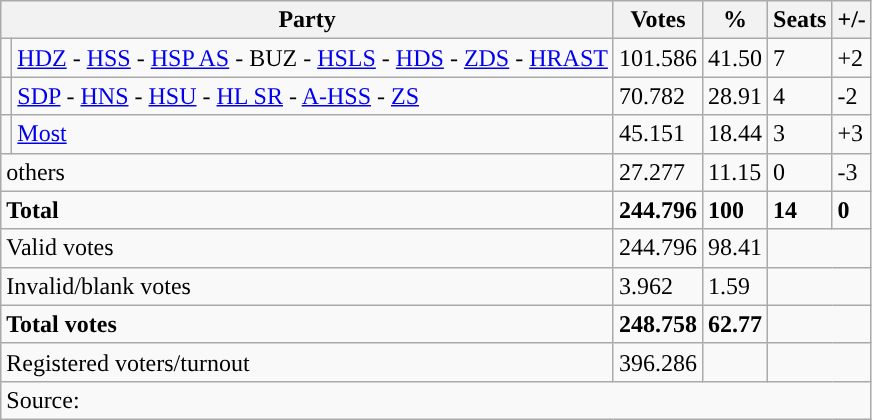<table class="wikitable" style="text-align: left;">
<tr>
<th colspan="2">Party</th>
<th>Votes</th>
<th>%</th>
<th>Seats</th>
<th>+/-</th>
</tr>
<tr>
<td style="background-color: "></td>
<td><a href='#'>HDZ</a> - <a href='#'>HSS</a> - <a href='#'>HSP AS</a> - BUZ - <a href='#'>HSLS</a> - <a href='#'>HDS</a> - <a href='#'>ZDS</a> - <a href='#'>HRAST</a></td>
<td>101.586</td>
<td>41.50</td>
<td>7</td>
<td>+2</td>
</tr>
<tr>
<td style="background-color: "></td>
<td><a href='#'>SDP</a> - <a href='#'>HNS</a> - <a href='#'>HSU</a> - <a href='#'>HL SR</a> - <a href='#'>A-HSS</a> - <a href='#'>ZS</a></td>
<td>70.782</td>
<td>28.91</td>
<td>4</td>
<td>-2</td>
</tr>
<tr>
<td style="background-color: "></td>
<td><a href='#'>Most</a></td>
<td>45.151</td>
<td>18.44</td>
<td>3</td>
<td>+3</td>
</tr>
<tr>
<td colspan="2">others</td>
<td>27.277</td>
<td>11.15</td>
<td>0</td>
<td>-3</td>
</tr>
<tr>
<td colspan="2"><strong>Total</strong></td>
<td><strong>244.796</strong></td>
<td><strong>100</strong></td>
<td><strong>14</strong></td>
<td><strong>0</strong></td>
</tr>
<tr>
<td colspan="2">Valid votes</td>
<td>244.796</td>
<td>98.41</td>
<td colspan="2"></td>
</tr>
<tr>
<td colspan="2">Invalid/blank votes</td>
<td>3.962</td>
<td>1.59</td>
<td colspan="2"></td>
</tr>
<tr>
<td colspan="2"><strong>Total votes</strong></td>
<td><strong>248.758</strong></td>
<td><strong>62.77</strong></td>
<td colspan="2"></td>
</tr>
<tr>
<td colspan="2">Registered voters/turnout</td>
<td votes14="5343">396.286</td>
<td></td>
<td colspan="2"></td>
</tr>
<tr>
<td colspan="6">Source: </td>
</tr>
</table>
